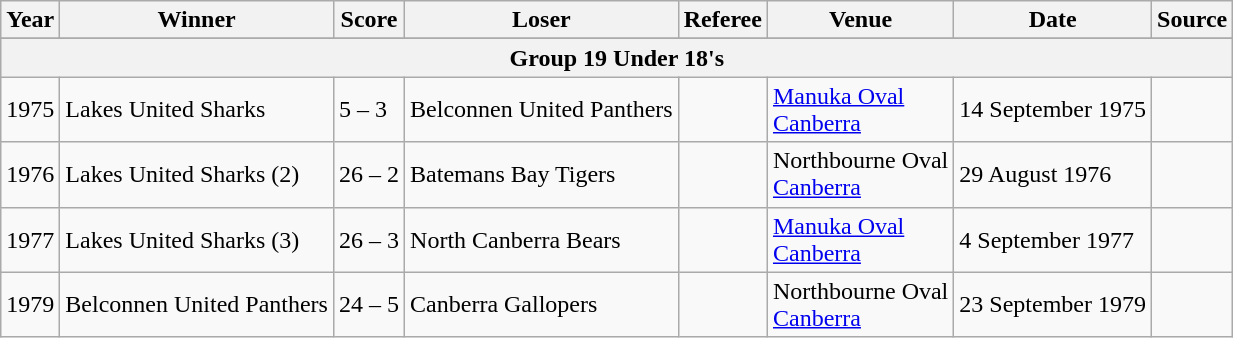<table class=wikitable>
<tr>
<th>Year</th>
<th>Winner</th>
<th>Score</th>
<th>Loser</th>
<th>Referee</th>
<th>Venue</th>
<th>Date</th>
<th>Source</th>
</tr>
<tr>
</tr>
<tr>
<th colspan="8">Group 19 Under 18's</th>
</tr>
<tr>
<td>1975</td>
<td> Lakes United Sharks</td>
<td>5 – 3</td>
<td> Belconnen United Panthers</td>
<td></td>
<td><a href='#'>Manuka Oval</a><br><a href='#'>Canberra</a></td>
<td>14 September 1975</td>
<td></td>
</tr>
<tr>
<td>1976</td>
<td> Lakes United Sharks (2)</td>
<td>26 – 2</td>
<td> Batemans Bay Tigers</td>
<td></td>
<td>Northbourne Oval<br><a href='#'>Canberra</a></td>
<td>29 August 1976</td>
<td></td>
</tr>
<tr>
<td>1977</td>
<td> Lakes United Sharks (3)</td>
<td>26 – 3</td>
<td> North Canberra Bears</td>
<td></td>
<td><a href='#'>Manuka Oval</a><br><a href='#'>Canberra</a></td>
<td>4 September 1977</td>
<td></td>
</tr>
<tr>
<td>1979</td>
<td> Belconnen United Panthers</td>
<td>24 – 5</td>
<td> Canberra Gallopers</td>
<td></td>
<td>Northbourne Oval<br><a href='#'>Canberra</a></td>
<td>23 September 1979</td>
<td></td>
</tr>
</table>
